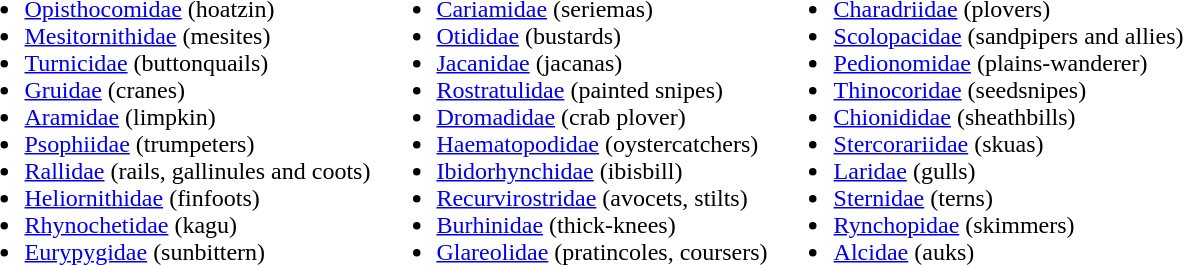<table>
<tr valign="top">
<td><br><ul><li><a href='#'>Opisthocomidae</a> (hoatzin)</li><li><a href='#'>Mesitornithidae</a> (mesites)</li><li><a href='#'>Turnicidae</a> (buttonquails)</li><li><a href='#'>Gruidae</a> (cranes)</li><li><a href='#'>Aramidae</a> (limpkin)</li><li><a href='#'>Psophiidae</a> (trumpeters)</li><li><a href='#'>Rallidae</a> (rails, gallinules and coots)</li><li><a href='#'>Heliornithidae</a> (finfoots)</li><li><a href='#'>Rhynochetidae</a> (kagu)</li><li><a href='#'>Eurypygidae</a> (sunbittern)</li></ul></td>
<td><br><ul><li><a href='#'>Cariamidae</a> (seriemas)</li><li><a href='#'>Otididae</a> (bustards)</li><li><a href='#'>Jacanidae</a> (jacanas)</li><li><a href='#'>Rostratulidae</a> (painted snipes)</li><li><a href='#'>Dromadidae</a> (crab plover)</li><li><a href='#'>Haematopodidae</a> (oystercatchers)</li><li><a href='#'>Ibidorhynchidae</a> (ibisbill)</li><li><a href='#'>Recurvirostridae</a> (avocets, stilts)</li><li><a href='#'>Burhinidae</a> (thick-knees)</li><li><a href='#'>Glareolidae</a> (pratincoles, coursers)</li></ul></td>
<td><br><ul><li><a href='#'>Charadriidae</a> (plovers)</li><li><a href='#'>Scolopacidae</a> (sandpipers and allies)</li><li><a href='#'>Pedionomidae</a> (plains-wanderer)</li><li><a href='#'>Thinocoridae</a> (seedsnipes)</li><li><a href='#'>Chionididae</a> (sheathbills)</li><li><a href='#'>Stercorariidae</a> (skuas)</li><li><a href='#'>Laridae</a> (gulls)</li><li><a href='#'>Sternidae</a> (terns)</li><li><a href='#'>Rynchopidae</a> (skimmers)</li><li><a href='#'>Alcidae</a> (auks)</li></ul></td>
</tr>
</table>
